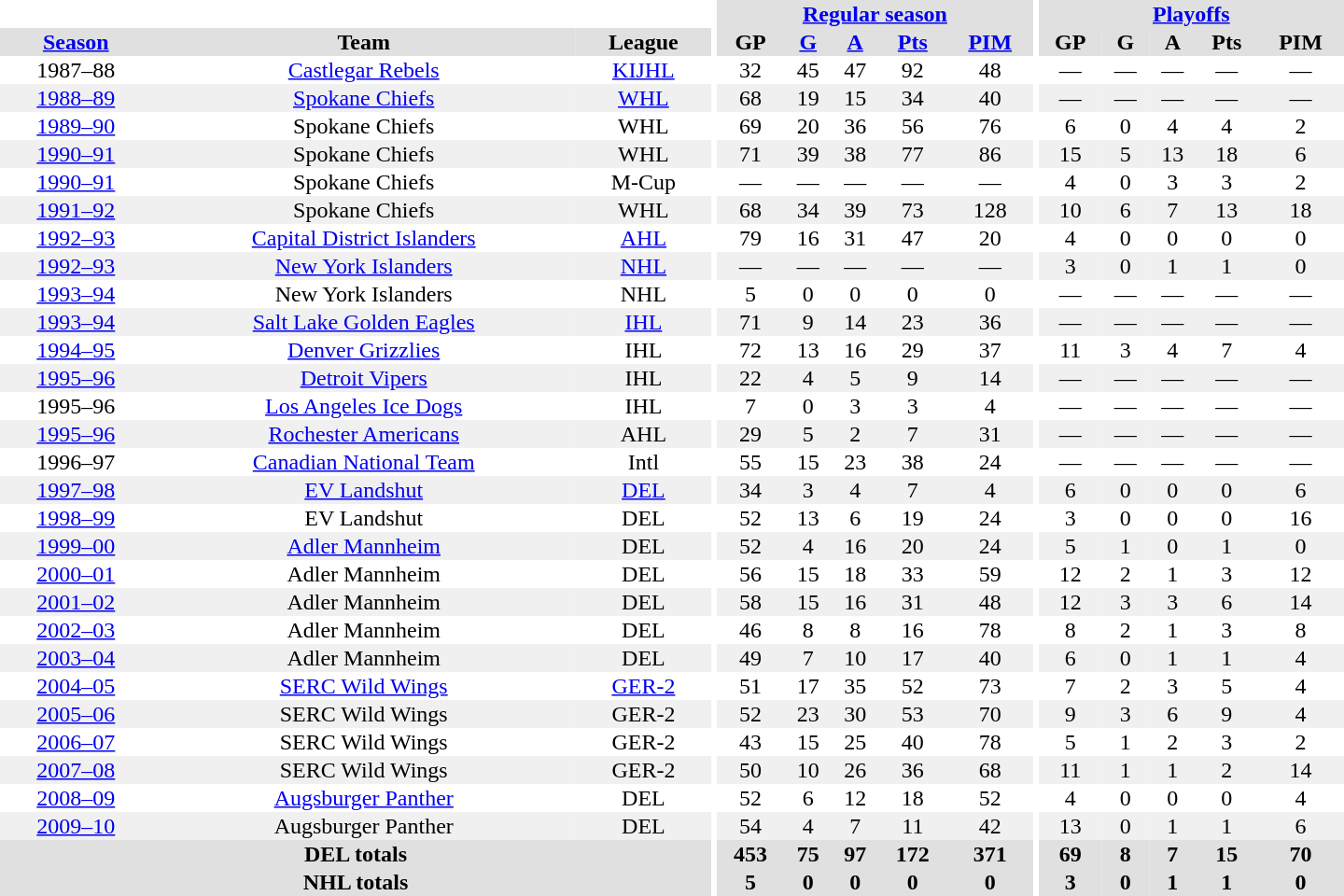<table border="0" cellpadding="1" cellspacing="0" style="text-align:center; width:60em">
<tr bgcolor="#e0e0e0">
<th colspan="3" bgcolor="#ffffff"></th>
<th rowspan="100" bgcolor="#ffffff"></th>
<th colspan="5"><a href='#'>Regular season</a></th>
<th rowspan="100" bgcolor="#ffffff"></th>
<th colspan="5"><a href='#'>Playoffs</a></th>
</tr>
<tr bgcolor="#e0e0e0">
<th><a href='#'>Season</a></th>
<th>Team</th>
<th>League</th>
<th>GP</th>
<th><a href='#'>G</a></th>
<th><a href='#'>A</a></th>
<th><a href='#'>Pts</a></th>
<th><a href='#'>PIM</a></th>
<th>GP</th>
<th>G</th>
<th>A</th>
<th>Pts</th>
<th>PIM</th>
</tr>
<tr>
<td>1987–88</td>
<td><a href='#'>Castlegar Rebels</a></td>
<td><a href='#'>KIJHL</a></td>
<td>32</td>
<td>45</td>
<td>47</td>
<td>92</td>
<td>48</td>
<td>—</td>
<td>—</td>
<td>—</td>
<td>—</td>
<td>—</td>
</tr>
<tr bgcolor="#f0f0f0">
<td><a href='#'>1988–89</a></td>
<td><a href='#'>Spokane Chiefs</a></td>
<td><a href='#'>WHL</a></td>
<td>68</td>
<td>19</td>
<td>15</td>
<td>34</td>
<td>40</td>
<td>—</td>
<td>—</td>
<td>—</td>
<td>—</td>
<td>—</td>
</tr>
<tr>
<td><a href='#'>1989–90</a></td>
<td>Spokane Chiefs</td>
<td>WHL</td>
<td>69</td>
<td>20</td>
<td>36</td>
<td>56</td>
<td>76</td>
<td>6</td>
<td>0</td>
<td>4</td>
<td>4</td>
<td>2</td>
</tr>
<tr bgcolor="#f0f0f0">
<td><a href='#'>1990–91</a></td>
<td>Spokane Chiefs</td>
<td>WHL</td>
<td>71</td>
<td>39</td>
<td>38</td>
<td>77</td>
<td>86</td>
<td>15</td>
<td>5</td>
<td>13</td>
<td>18</td>
<td>6</td>
</tr>
<tr>
<td><a href='#'>1990–91</a></td>
<td>Spokane Chiefs</td>
<td>M-Cup</td>
<td>—</td>
<td>—</td>
<td>—</td>
<td>—</td>
<td>—</td>
<td>4</td>
<td>0</td>
<td>3</td>
<td>3</td>
<td>2</td>
</tr>
<tr bgcolor="#f0f0f0">
<td><a href='#'>1991–92</a></td>
<td>Spokane Chiefs</td>
<td>WHL</td>
<td>68</td>
<td>34</td>
<td>39</td>
<td>73</td>
<td>128</td>
<td>10</td>
<td>6</td>
<td>7</td>
<td>13</td>
<td>18</td>
</tr>
<tr>
<td><a href='#'>1992–93</a></td>
<td><a href='#'>Capital District Islanders</a></td>
<td><a href='#'>AHL</a></td>
<td>79</td>
<td>16</td>
<td>31</td>
<td>47</td>
<td>20</td>
<td>4</td>
<td>0</td>
<td>0</td>
<td>0</td>
<td>0</td>
</tr>
<tr bgcolor="#f0f0f0">
<td><a href='#'>1992–93</a></td>
<td><a href='#'>New York Islanders</a></td>
<td><a href='#'>NHL</a></td>
<td>—</td>
<td>—</td>
<td>—</td>
<td>—</td>
<td>—</td>
<td>3</td>
<td>0</td>
<td>1</td>
<td>1</td>
<td>0</td>
</tr>
<tr>
<td><a href='#'>1993–94</a></td>
<td>New York Islanders</td>
<td>NHL</td>
<td>5</td>
<td>0</td>
<td>0</td>
<td>0</td>
<td>0</td>
<td>—</td>
<td>—</td>
<td>—</td>
<td>—</td>
<td>—</td>
</tr>
<tr bgcolor="#f0f0f0">
<td><a href='#'>1993–94</a></td>
<td><a href='#'>Salt Lake Golden Eagles</a></td>
<td><a href='#'>IHL</a></td>
<td>71</td>
<td>9</td>
<td>14</td>
<td>23</td>
<td>36</td>
<td>—</td>
<td>—</td>
<td>—</td>
<td>—</td>
<td>—</td>
</tr>
<tr>
<td><a href='#'>1994–95</a></td>
<td><a href='#'>Denver Grizzlies</a></td>
<td>IHL</td>
<td>72</td>
<td>13</td>
<td>16</td>
<td>29</td>
<td>37</td>
<td>11</td>
<td>3</td>
<td>4</td>
<td>7</td>
<td>4</td>
</tr>
<tr bgcolor="#f0f0f0">
<td><a href='#'>1995–96</a></td>
<td><a href='#'>Detroit Vipers</a></td>
<td>IHL</td>
<td>22</td>
<td>4</td>
<td>5</td>
<td>9</td>
<td>14</td>
<td>—</td>
<td>—</td>
<td>—</td>
<td>—</td>
<td>—</td>
</tr>
<tr>
<td>1995–96</td>
<td><a href='#'>Los Angeles Ice Dogs</a></td>
<td>IHL</td>
<td>7</td>
<td>0</td>
<td>3</td>
<td>3</td>
<td>4</td>
<td>—</td>
<td>—</td>
<td>—</td>
<td>—</td>
<td>—</td>
</tr>
<tr bgcolor="#f0f0f0">
<td><a href='#'>1995–96</a></td>
<td><a href='#'>Rochester Americans</a></td>
<td>AHL</td>
<td>29</td>
<td>5</td>
<td>2</td>
<td>7</td>
<td>31</td>
<td>—</td>
<td>—</td>
<td>—</td>
<td>—</td>
<td>—</td>
</tr>
<tr>
<td>1996–97</td>
<td><a href='#'>Canadian National Team</a></td>
<td>Intl</td>
<td>55</td>
<td>15</td>
<td>23</td>
<td>38</td>
<td>24</td>
<td>—</td>
<td>—</td>
<td>—</td>
<td>—</td>
<td>—</td>
</tr>
<tr bgcolor="#f0f0f0">
<td><a href='#'>1997–98</a></td>
<td><a href='#'>EV Landshut</a></td>
<td><a href='#'>DEL</a></td>
<td>34</td>
<td>3</td>
<td>4</td>
<td>7</td>
<td>4</td>
<td>6</td>
<td>0</td>
<td>0</td>
<td>0</td>
<td>6</td>
</tr>
<tr>
<td><a href='#'>1998–99</a></td>
<td>EV Landshut</td>
<td>DEL</td>
<td>52</td>
<td>13</td>
<td>6</td>
<td>19</td>
<td>24</td>
<td>3</td>
<td>0</td>
<td>0</td>
<td>0</td>
<td>16</td>
</tr>
<tr bgcolor="#f0f0f0">
<td><a href='#'>1999–00</a></td>
<td><a href='#'>Adler Mannheim</a></td>
<td>DEL</td>
<td>52</td>
<td>4</td>
<td>16</td>
<td>20</td>
<td>24</td>
<td>5</td>
<td>1</td>
<td>0</td>
<td>1</td>
<td>0</td>
</tr>
<tr>
<td><a href='#'>2000–01</a></td>
<td>Adler Mannheim</td>
<td>DEL</td>
<td>56</td>
<td>15</td>
<td>18</td>
<td>33</td>
<td>59</td>
<td>12</td>
<td>2</td>
<td>1</td>
<td>3</td>
<td>12</td>
</tr>
<tr bgcolor="#f0f0f0">
<td><a href='#'>2001–02</a></td>
<td>Adler Mannheim</td>
<td>DEL</td>
<td>58</td>
<td>15</td>
<td>16</td>
<td>31</td>
<td>48</td>
<td>12</td>
<td>3</td>
<td>3</td>
<td>6</td>
<td>14</td>
</tr>
<tr>
<td><a href='#'>2002–03</a></td>
<td>Adler Mannheim</td>
<td>DEL</td>
<td>46</td>
<td>8</td>
<td>8</td>
<td>16</td>
<td>78</td>
<td>8</td>
<td>2</td>
<td>1</td>
<td>3</td>
<td>8</td>
</tr>
<tr bgcolor="#f0f0f0">
<td><a href='#'>2003–04</a></td>
<td>Adler Mannheim</td>
<td>DEL</td>
<td>49</td>
<td>7</td>
<td>10</td>
<td>17</td>
<td>40</td>
<td>6</td>
<td>0</td>
<td>1</td>
<td>1</td>
<td>4</td>
</tr>
<tr>
<td><a href='#'>2004–05</a></td>
<td><a href='#'>SERC Wild Wings</a></td>
<td><a href='#'>GER-2</a></td>
<td>51</td>
<td>17</td>
<td>35</td>
<td>52</td>
<td>73</td>
<td>7</td>
<td>2</td>
<td>3</td>
<td>5</td>
<td>4</td>
</tr>
<tr bgcolor="#f0f0f0">
<td><a href='#'>2005–06</a></td>
<td>SERC Wild Wings</td>
<td>GER-2</td>
<td>52</td>
<td>23</td>
<td>30</td>
<td>53</td>
<td>70</td>
<td>9</td>
<td>3</td>
<td>6</td>
<td>9</td>
<td>4</td>
</tr>
<tr>
<td><a href='#'>2006–07</a></td>
<td>SERC Wild Wings</td>
<td>GER-2</td>
<td>43</td>
<td>15</td>
<td>25</td>
<td>40</td>
<td>78</td>
<td>5</td>
<td>1</td>
<td>2</td>
<td>3</td>
<td>2</td>
</tr>
<tr bgcolor="#f0f0f0">
<td><a href='#'>2007–08</a></td>
<td>SERC Wild Wings</td>
<td>GER-2</td>
<td>50</td>
<td>10</td>
<td>26</td>
<td>36</td>
<td>68</td>
<td>11</td>
<td>1</td>
<td>1</td>
<td>2</td>
<td>14</td>
</tr>
<tr>
<td><a href='#'>2008–09</a></td>
<td><a href='#'>Augsburger Panther</a></td>
<td>DEL</td>
<td>52</td>
<td>6</td>
<td>12</td>
<td>18</td>
<td>52</td>
<td>4</td>
<td>0</td>
<td>0</td>
<td>0</td>
<td>4</td>
</tr>
<tr bgcolor="#f0f0f0">
<td><a href='#'>2009–10</a></td>
<td>Augsburger Panther</td>
<td>DEL</td>
<td>54</td>
<td>4</td>
<td>7</td>
<td>11</td>
<td>42</td>
<td>13</td>
<td>0</td>
<td>1</td>
<td>1</td>
<td>6</td>
</tr>
<tr bgcolor="#e0e0e0">
<th colspan="3">DEL totals</th>
<th>453</th>
<th>75</th>
<th>97</th>
<th>172</th>
<th>371</th>
<th>69</th>
<th>8</th>
<th>7</th>
<th>15</th>
<th>70</th>
</tr>
<tr bgcolor="#e0e0e0">
<th colspan="3">NHL totals</th>
<th>5</th>
<th>0</th>
<th>0</th>
<th>0</th>
<th>0</th>
<th>3</th>
<th>0</th>
<th>1</th>
<th>1</th>
<th>0</th>
</tr>
</table>
